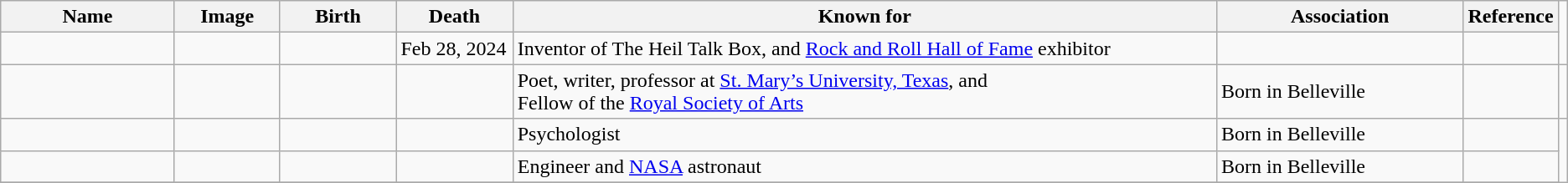<table class="wikitable sortable">
<tr>
<th scope="col" width="140">Name</th>
<th scope="col" width="80" class="unsortable">Image</th>
<th scope="col" width="90">Birth</th>
<th scope="col" width="90">Death</th>
<th scope="col" width="600" class="unsortable">Known for</th>
<th scope="col" width="200" class="unsortable">Association</th>
<th scope="col" width="30" class="unsortable">Reference</th>
</tr>
<tr>
<td></td>
<td></td>
<td align=right></td>
<td>Feb 28, 2024</td>
<td>Inventor of The Heil Talk Box, and <a href='#'>Rock and Roll Hall of Fame</a> exhibitor</td>
<td></td>
<td align="center"></td>
</tr>
<tr>
<td></td>
<td></td>
<td align=right></td>
<td></td>
<td>Poet, writer, professor at <a href='#'>St. Mary’s University, Texas</a>, and<br>Fellow of the <a href='#'>Royal Society of Arts</a></td>
<td>Born in Belleville</td>
<td></td>
<td align="center"></td>
</tr>
<tr>
<td></td>
<td></td>
<td align=right></td>
<td align=right></td>
<td>Psychologist</td>
<td>Born in Belleville</td>
<td align="center"></td>
</tr>
<tr>
<td></td>
<td></td>
<td align=right></td>
<td></td>
<td>Engineer and <a href='#'>NASA</a> astronaut</td>
<td>Born in Belleville</td>
<td align="center"></td>
</tr>
<tr>
</tr>
</table>
